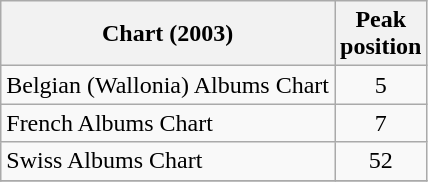<table class="wikitable sortable">
<tr>
<th>Chart (2003)</th>
<th>Peak<br>position</th>
</tr>
<tr>
<td>Belgian (Wallonia) Albums Chart</td>
<td align="center">5</td>
</tr>
<tr>
<td>French Albums Chart</td>
<td align="center">7</td>
</tr>
<tr>
<td>Swiss Albums Chart</td>
<td align="center">52</td>
</tr>
<tr>
</tr>
</table>
